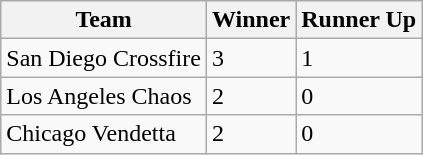<table class="wikitable">
<tr>
<th>Team</th>
<th>Winner</th>
<th>Runner Up</th>
</tr>
<tr>
<td>San Diego Crossfire</td>
<td>3</td>
<td>1</td>
</tr>
<tr>
<td>Los Angeles Chaos</td>
<td>2</td>
<td>0</td>
</tr>
<tr>
<td>Chicago Vendetta</td>
<td>2</td>
<td>0</td>
</tr>
</table>
